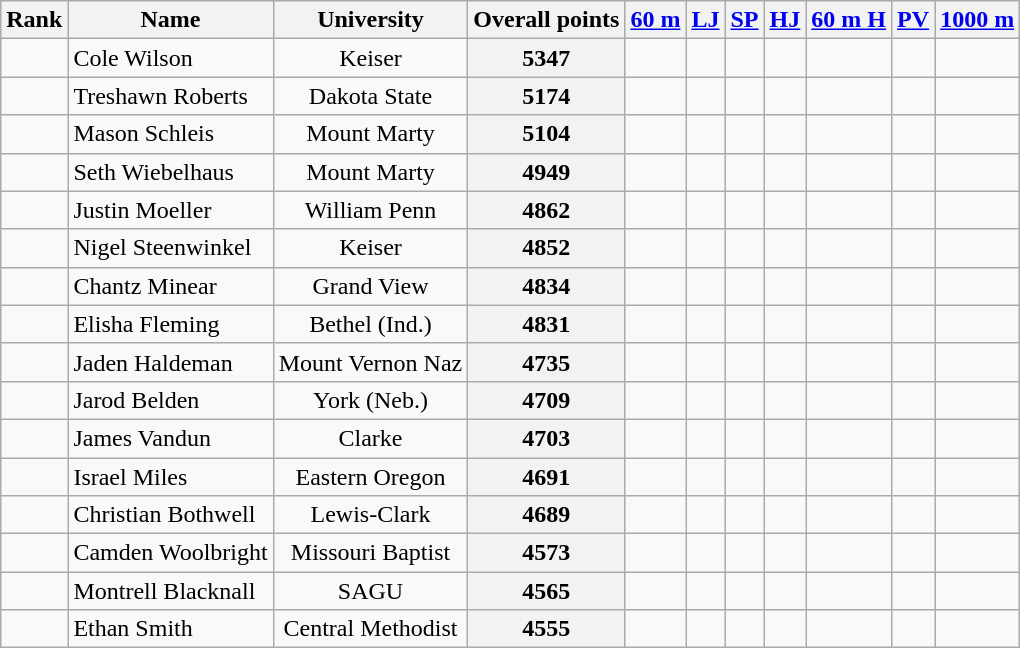<table class="wikitable sortable" style="text-align:center">
<tr>
<th>Rank</th>
<th>Name</th>
<th>University</th>
<th>Overall points</th>
<th><a href='#'>60 m</a></th>
<th><a href='#'>LJ</a></th>
<th><a href='#'>SP</a></th>
<th><a href='#'>HJ</a></th>
<th><a href='#'>60 m H</a></th>
<th><a href='#'>PV</a></th>
<th><a href='#'>1000 m</a></th>
</tr>
<tr>
<td></td>
<td align=left>Cole Wilson</td>
<td>Keiser</td>
<th>5347</th>
<td></td>
<td></td>
<td></td>
<td></td>
<td></td>
<td></td>
<td></td>
</tr>
<tr>
<td></td>
<td align=left>Treshawn Roberts</td>
<td>Dakota State</td>
<th>5174</th>
<td></td>
<td></td>
<td></td>
<td></td>
<td></td>
<td></td>
<td></td>
</tr>
<tr>
<td></td>
<td align=left>Mason Schleis</td>
<td>Mount Marty</td>
<th>5104</th>
<td></td>
<td></td>
<td></td>
<td></td>
<td></td>
<td></td>
<td></td>
</tr>
<tr>
<td></td>
<td align=left>Seth Wiebelhaus</td>
<td>Mount Marty</td>
<th>4949</th>
<td></td>
<td></td>
<td></td>
<td></td>
<td></td>
<td></td>
<td></td>
</tr>
<tr>
<td></td>
<td align=left>Justin Moeller</td>
<td>William Penn</td>
<th>4862</th>
<td></td>
<td></td>
<td></td>
<td></td>
<td></td>
<td></td>
<td></td>
</tr>
<tr>
<td></td>
<td align=left>Nigel Steenwinkel</td>
<td>Keiser</td>
<th>4852</th>
<td></td>
<td></td>
<td></td>
<td></td>
<td></td>
<td></td>
<td></td>
</tr>
<tr>
<td></td>
<td align=left>Chantz Minear</td>
<td>Grand View</td>
<th>4834</th>
<td></td>
<td></td>
<td></td>
<td></td>
<td></td>
<td></td>
<td></td>
</tr>
<tr>
<td></td>
<td align=left>Elisha Fleming</td>
<td>Bethel (Ind.)</td>
<th>4831</th>
<td></td>
<td></td>
<td></td>
<td></td>
<td></td>
<td></td>
<td></td>
</tr>
<tr>
<td></td>
<td align=left>Jaden Haldeman</td>
<td>Mount Vernon Naz</td>
<th>4735</th>
<td></td>
<td></td>
<td></td>
<td></td>
<td></td>
<td></td>
<td></td>
</tr>
<tr>
<td></td>
<td align=left>Jarod Belden</td>
<td>York (Neb.)</td>
<th>4709</th>
<td></td>
<td></td>
<td></td>
<td></td>
<td></td>
<td></td>
<td></td>
</tr>
<tr>
<td></td>
<td align=left>James Vandun</td>
<td>Clarke</td>
<th>4703</th>
<td></td>
<td></td>
<td></td>
<td></td>
<td></td>
<td></td>
<td></td>
</tr>
<tr>
<td></td>
<td align=left>Israel Miles</td>
<td>Eastern Oregon</td>
<th>4691</th>
<td></td>
<td></td>
<td></td>
<td></td>
<td></td>
<td></td>
<td></td>
</tr>
<tr>
<td></td>
<td align=left>Christian Bothwell</td>
<td>Lewis-Clark</td>
<th>4689</th>
<td></td>
<td></td>
<td></td>
<td></td>
<td></td>
<td></td>
<td></td>
</tr>
<tr>
<td></td>
<td align="left">Camden Woolbright</td>
<td>Missouri Baptist</td>
<th>4573</th>
<td></td>
<td></td>
<td></td>
<td></td>
<td></td>
<td></td>
<td></td>
</tr>
<tr>
<td></td>
<td align="left">Montrell Blacknall</td>
<td>SAGU</td>
<th>4565</th>
<td></td>
<td></td>
<td></td>
<td></td>
<td></td>
<td></td>
<td></td>
</tr>
<tr>
<td></td>
<td align="left">Ethan Smith</td>
<td>Central Methodist</td>
<th>4555</th>
<td></td>
<td></td>
<td></td>
<td></td>
<td></td>
<td></td>
<td></td>
</tr>
</table>
